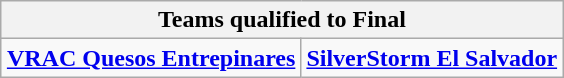<table class="wikitable" style="text-align: center; margin: 0 auto;">
<tr>
<th colspan="5">Teams qualified to Final</th>
</tr>
<tr>
<td><strong><a href='#'>VRAC Quesos Entrepinares</a></strong></td>
<td><strong><a href='#'>SilverStorm El Salvador</a></strong></td>
</tr>
</table>
